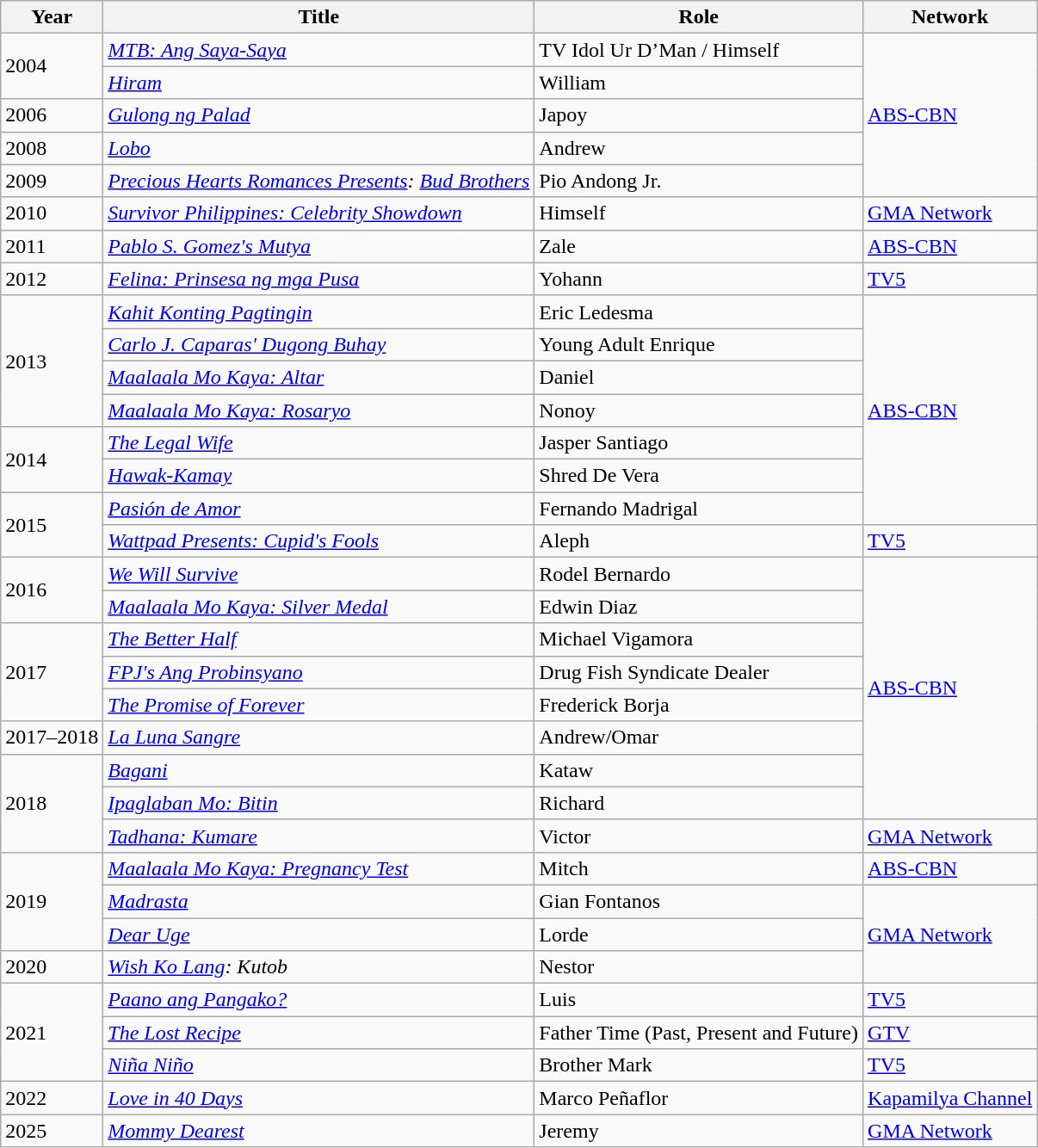<table class="wikitable sortable">
<tr>
<th>Year</th>
<th>Title</th>
<th>Role</th>
<th>Network</th>
</tr>
<tr>
<td rowspan="2">2004</td>
<td><em><a href='#'>MTB: Ang Saya-Saya</a></em></td>
<td>TV Idol Ur D’Man / Himself</td>
<td rowspan="5"><a href='#'>ABS-CBN</a></td>
</tr>
<tr>
<td><em><a href='#'>Hiram</a></em></td>
<td>William</td>
</tr>
<tr>
<td>2006</td>
<td><em><a href='#'>Gulong ng Palad</a></em></td>
<td>Japoy</td>
</tr>
<tr>
<td>2008</td>
<td><em><a href='#'>Lobo</a></em></td>
<td>Andrew</td>
</tr>
<tr>
<td>2009</td>
<td><em><a href='#'>Precious Hearts Romances Presents</a>: <a href='#'>Bud Brothers</a></em></td>
<td>Pio Andong Jr.</td>
</tr>
<tr>
<td>2010</td>
<td><em><a href='#'>Survivor Philippines: Celebrity Showdown</a></em></td>
<td>Himself</td>
<td><a href='#'>GMA Network</a></td>
</tr>
<tr>
<td>2011</td>
<td><em><a href='#'>Pablo S. Gomez's Mutya</a></em></td>
<td>Zale</td>
<td><a href='#'>ABS-CBN</a></td>
</tr>
<tr>
<td>2012</td>
<td><em><a href='#'>Felina: Prinsesa ng mga Pusa</a></em></td>
<td>Yohann</td>
<td><a href='#'>TV5</a></td>
</tr>
<tr>
<td rowspan="4">2013</td>
<td><em><a href='#'>Kahit Konting Pagtingin</a></em></td>
<td>Eric Ledesma</td>
<td rowspan="7"><a href='#'>ABS-CBN</a></td>
</tr>
<tr>
<td><em><a href='#'>Carlo J. Caparas' Dugong Buhay</a></em></td>
<td>Young Adult Enrique</td>
</tr>
<tr>
<td><em><a href='#'>Maalaala Mo Kaya: Altar</a></em></td>
<td>Daniel</td>
</tr>
<tr>
<td><em><a href='#'>Maalaala Mo Kaya: Rosaryo</a></em></td>
<td>Nonoy</td>
</tr>
<tr>
<td rowspan="2">2014</td>
<td><em><a href='#'>The Legal Wife</a></em></td>
<td>Jasper Santiago</td>
</tr>
<tr>
<td><em><a href='#'>Hawak-Kamay</a></em></td>
<td>Shred De Vera</td>
</tr>
<tr>
<td rowspan="2">2015</td>
<td><em><a href='#'>Pasión de Amor</a></em></td>
<td>Fernando Madrigal</td>
</tr>
<tr>
<td><em><a href='#'>Wattpad Presents: Cupid's Fools</a></em></td>
<td>Aleph</td>
<td><a href='#'>TV5</a></td>
</tr>
<tr>
<td rowspan="2">2016</td>
<td><em><a href='#'>We Will Survive</a></em></td>
<td>Rodel Bernardo</td>
<td rowspan="8"><a href='#'>ABS-CBN</a></td>
</tr>
<tr>
<td><em><a href='#'>Maalaala Mo Kaya: Silver Medal</a></em></td>
<td>Edwin Diaz</td>
</tr>
<tr>
<td rowspan="3">2017</td>
<td><em><a href='#'>The Better Half</a></em></td>
<td>Michael Vigamora</td>
</tr>
<tr>
<td><em><a href='#'>FPJ's Ang Probinsyano</a></em></td>
<td>Drug Fish Syndicate Dealer</td>
</tr>
<tr>
<td><em><a href='#'>The Promise of Forever</a></em></td>
<td>Frederick Borja</td>
</tr>
<tr>
<td>2017–2018</td>
<td><em><a href='#'>La Luna Sangre</a></em></td>
<td>Andrew/Omar</td>
</tr>
<tr>
<td rowspan="3">2018</td>
<td><em><a href='#'>Bagani</a></em></td>
<td>Kataw</td>
</tr>
<tr>
<td><em><a href='#'>Ipaglaban Mo: Bitin</a></em></td>
<td>Richard</td>
</tr>
<tr>
<td><em><a href='#'>Tadhana: Kumare</a></em></td>
<td>Victor</td>
<td><a href='#'>GMA Network</a></td>
</tr>
<tr>
<td rowspan="3">2019</td>
<td><em><a href='#'>Maalaala Mo Kaya: Pregnancy Test</a></em></td>
<td>Mitch</td>
<td><a href='#'>ABS-CBN</a></td>
</tr>
<tr>
<td><em><a href='#'>Madrasta</a></em></td>
<td>Gian Fontanos</td>
<td rowspan=3><a href='#'>GMA Network</a></td>
</tr>
<tr>
<td><em><a href='#'>Dear Uge</a></em></td>
<td>Lorde</td>
</tr>
<tr>
<td>2020</td>
<td><em><a href='#'>Wish Ko Lang</a>: Kutob</em></td>
<td>Nestor</td>
</tr>
<tr>
<td rowspan="3">2021</td>
<td><em><a href='#'>Paano ang Pangako?</a></em></td>
<td>Luis</td>
<td><a href='#'>TV5</a></td>
</tr>
<tr>
<td><em><a href='#'>The Lost Recipe</a></em></td>
<td>Father Time (Past, Present and Future)</td>
<td><a href='#'>GTV</a></td>
</tr>
<tr>
<td><em><a href='#'>Niña Niño</a></em></td>
<td>Brother Mark</td>
<td><a href='#'>TV5</a></td>
</tr>
<tr>
<td>2022</td>
<td><em><a href='#'>Love in 40 Days</a></em></td>
<td>Marco Peñaflor</td>
<td><a href='#'>Kapamilya Channel</a></td>
</tr>
<tr>
<td>2025</td>
<td><em><a href='#'>Mommy Dearest</a></em></td>
<td>Jeremy</td>
<td><a href='#'>GMA Network</a></td>
</tr>
</table>
